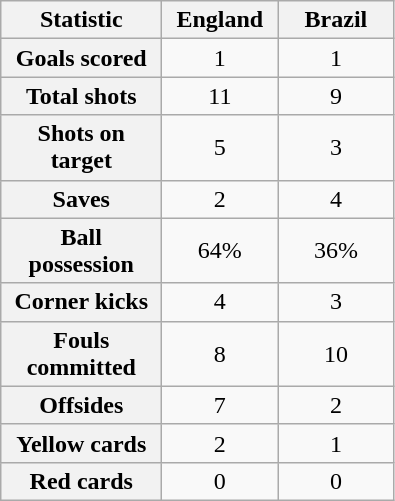<table class="wikitable plainrowheaders" style="text-align:center">
<tr>
<th scope="col" style="width:100px">Statistic</th>
<th scope="col" style="width:70px">England</th>
<th scope="col" style="width:70px">Brazil</th>
</tr>
<tr>
<th scope=row>Goals scored</th>
<td>1</td>
<td>1</td>
</tr>
<tr>
<th scope=row>Total shots</th>
<td>11</td>
<td>9</td>
</tr>
<tr>
<th scope=row>Shots on target</th>
<td>5</td>
<td>3</td>
</tr>
<tr>
<th scope=row>Saves</th>
<td>2</td>
<td>4</td>
</tr>
<tr>
<th scope=row>Ball possession</th>
<td>64%</td>
<td>36%</td>
</tr>
<tr>
<th scope=row>Corner kicks</th>
<td>4</td>
<td>3</td>
</tr>
<tr>
<th scope=row>Fouls committed</th>
<td>8</td>
<td>10</td>
</tr>
<tr>
<th scope=row>Offsides</th>
<td>7</td>
<td>2</td>
</tr>
<tr>
<th scope=row>Yellow cards</th>
<td>2</td>
<td>1</td>
</tr>
<tr>
<th scope=row>Red cards</th>
<td>0</td>
<td>0</td>
</tr>
</table>
